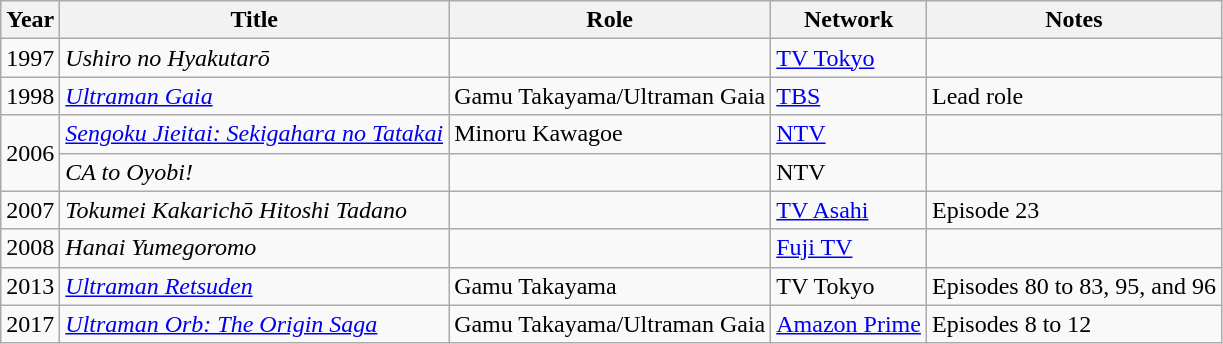<table class="wikitable">
<tr>
<th>Year</th>
<th>Title</th>
<th>Role</th>
<th>Network</th>
<th>Notes</th>
</tr>
<tr>
<td>1997</td>
<td><em>Ushiro no Hyakutarō</em></td>
<td></td>
<td><a href='#'>TV Tokyo</a></td>
<td></td>
</tr>
<tr>
<td>1998</td>
<td><em><a href='#'>Ultraman Gaia</a></em></td>
<td>Gamu Takayama/Ultraman Gaia</td>
<td><a href='#'>TBS</a></td>
<td>Lead role</td>
</tr>
<tr>
<td rowspan="2">2006</td>
<td><em><a href='#'>Sengoku Jieitai: Sekigahara no Tatakai</a></em></td>
<td>Minoru Kawagoe</td>
<td><a href='#'>NTV</a></td>
<td></td>
</tr>
<tr>
<td><em>CA to Oyobi!</em></td>
<td></td>
<td>NTV</td>
<td></td>
</tr>
<tr>
<td>2007</td>
<td><em>Tokumei Kakarichō Hitoshi Tadano</em></td>
<td></td>
<td><a href='#'>TV Asahi</a></td>
<td>Episode 23</td>
</tr>
<tr>
<td>2008</td>
<td><em>Hanai Yumegoromo</em></td>
<td></td>
<td><a href='#'>Fuji TV</a></td>
<td></td>
</tr>
<tr>
<td>2013</td>
<td><em><a href='#'>Ultraman Retsuden</a></em></td>
<td>Gamu Takayama</td>
<td>TV Tokyo</td>
<td>Episodes 80 to 83, 95, and 96</td>
</tr>
<tr>
<td>2017</td>
<td><em><a href='#'>Ultraman Orb: The Origin Saga</a></em></td>
<td>Gamu Takayama/Ultraman Gaia</td>
<td><a href='#'>Amazon Prime</a></td>
<td>Episodes 8 to 12</td>
</tr>
</table>
